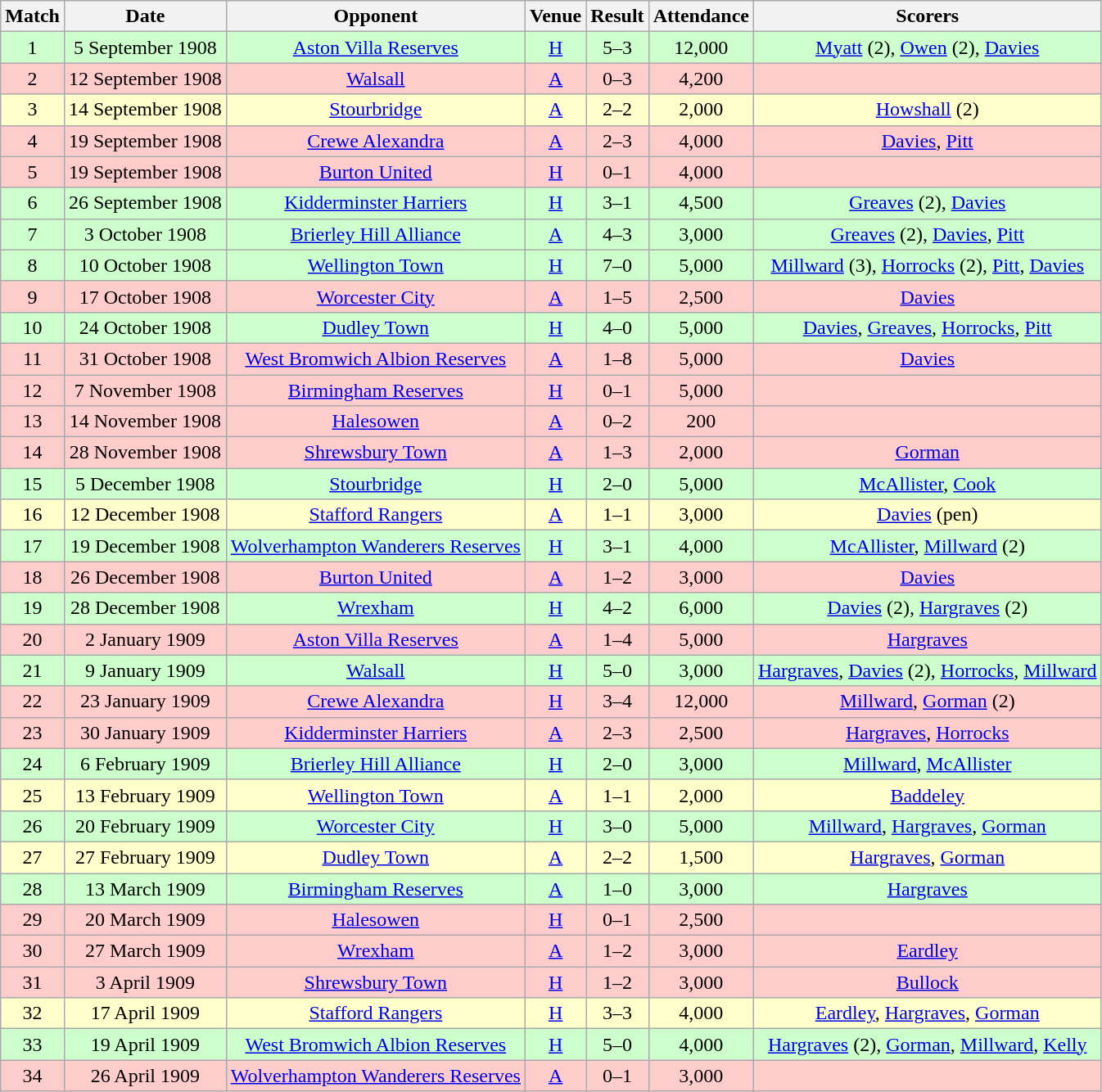<table class="wikitable" style="font-size:100%; text-align:center">
<tr>
<th>Match</th>
<th>Date</th>
<th>Opponent</th>
<th>Venue</th>
<th>Result</th>
<th>Attendance</th>
<th>Scorers</th>
</tr>
<tr style="background-color: #CCFFCC;">
<td>1</td>
<td>5 September 1908</td>
<td><a href='#'>Aston Villa Reserves</a></td>
<td><a href='#'>H</a></td>
<td>5–3</td>
<td>12,000</td>
<td><a href='#'>Myatt</a> (2), <a href='#'>Owen</a> (2), <a href='#'>Davies</a></td>
</tr>
<tr style="background-color: #FFCCCC;">
<td>2</td>
<td>12 September 1908</td>
<td><a href='#'>Walsall</a></td>
<td><a href='#'>A</a></td>
<td>0–3</td>
<td>4,200</td>
<td></td>
</tr>
<tr style="background-color: #FFFFCC;">
<td>3</td>
<td>14 September 1908</td>
<td><a href='#'>Stourbridge</a></td>
<td><a href='#'>A</a></td>
<td>2–2</td>
<td>2,000</td>
<td><a href='#'>Howshall</a> (2)</td>
</tr>
<tr style="background-color: #FFCCCC;">
<td>4</td>
<td>19 September 1908</td>
<td><a href='#'>Crewe Alexandra</a></td>
<td><a href='#'>A</a></td>
<td>2–3</td>
<td>4,000</td>
<td><a href='#'>Davies</a>, <a href='#'>Pitt</a></td>
</tr>
<tr style="background-color: #FFCCCC;">
<td>5</td>
<td>19 September 1908</td>
<td><a href='#'>Burton United</a></td>
<td><a href='#'>H</a></td>
<td>0–1</td>
<td>4,000</td>
<td></td>
</tr>
<tr style="background-color: #CCFFCC;">
<td>6</td>
<td>26 September 1908</td>
<td><a href='#'>Kidderminster Harriers</a></td>
<td><a href='#'>H</a></td>
<td>3–1</td>
<td>4,500</td>
<td><a href='#'>Greaves</a> (2), <a href='#'>Davies</a></td>
</tr>
<tr style="background-color: #CCFFCC;">
<td>7</td>
<td>3 October 1908</td>
<td><a href='#'>Brierley Hill Alliance</a></td>
<td><a href='#'>A</a></td>
<td>4–3</td>
<td>3,000</td>
<td><a href='#'>Greaves</a> (2), <a href='#'>Davies</a>, <a href='#'>Pitt</a></td>
</tr>
<tr style="background-color: #CCFFCC;">
<td>8</td>
<td>10 October 1908</td>
<td><a href='#'>Wellington Town</a></td>
<td><a href='#'>H</a></td>
<td>7–0</td>
<td>5,000</td>
<td><a href='#'>Millward</a> (3), <a href='#'>Horrocks</a> (2), <a href='#'>Pitt</a>, <a href='#'>Davies</a></td>
</tr>
<tr style="background-color: #FFCCCC;">
<td>9</td>
<td>17 October 1908</td>
<td><a href='#'>Worcester City</a></td>
<td><a href='#'>A</a></td>
<td>1–5</td>
<td>2,500</td>
<td><a href='#'>Davies</a></td>
</tr>
<tr style="background-color: #CCFFCC;">
<td>10</td>
<td>24 October 1908</td>
<td><a href='#'>Dudley Town</a></td>
<td><a href='#'>H</a></td>
<td>4–0</td>
<td>5,000</td>
<td><a href='#'>Davies</a>, <a href='#'>Greaves</a>, <a href='#'>Horrocks</a>, <a href='#'>Pitt</a></td>
</tr>
<tr style="background-color: #FFCCCC;">
<td>11</td>
<td>31 October 1908</td>
<td><a href='#'>West Bromwich Albion Reserves</a></td>
<td><a href='#'>A</a></td>
<td>1–8</td>
<td>5,000</td>
<td><a href='#'>Davies</a></td>
</tr>
<tr style="background-color: #FFCCCC;">
<td>12</td>
<td>7 November 1908</td>
<td><a href='#'>Birmingham Reserves</a></td>
<td><a href='#'>H</a></td>
<td>0–1</td>
<td>5,000</td>
<td></td>
</tr>
<tr style="background-color: #FFCCCC;">
<td>13</td>
<td>14 November 1908</td>
<td><a href='#'>Halesowen</a></td>
<td><a href='#'>A</a></td>
<td>0–2</td>
<td>200</td>
<td></td>
</tr>
<tr style="background-color: #FFCCCC;">
<td>14</td>
<td>28 November 1908</td>
<td><a href='#'>Shrewsbury Town</a></td>
<td><a href='#'>A</a></td>
<td>1–3</td>
<td>2,000</td>
<td><a href='#'>Gorman</a></td>
</tr>
<tr style="background-color: #CCFFCC;">
<td>15</td>
<td>5 December 1908</td>
<td><a href='#'>Stourbridge</a></td>
<td><a href='#'>H</a></td>
<td>2–0</td>
<td>5,000</td>
<td><a href='#'>McAllister</a>, <a href='#'>Cook</a></td>
</tr>
<tr style="background-color: #FFFFCC;">
<td>16</td>
<td>12 December 1908</td>
<td><a href='#'>Stafford Rangers</a></td>
<td><a href='#'>A</a></td>
<td>1–1</td>
<td>3,000</td>
<td><a href='#'>Davies</a> (pen)</td>
</tr>
<tr style="background-color: #CCFFCC;">
<td>17</td>
<td>19 December 1908</td>
<td><a href='#'>Wolverhampton Wanderers Reserves</a></td>
<td><a href='#'>H</a></td>
<td>3–1</td>
<td>4,000</td>
<td><a href='#'>McAllister</a>, <a href='#'>Millward</a> (2)</td>
</tr>
<tr style="background-color: #FFCCCC;">
<td>18</td>
<td>26 December 1908</td>
<td><a href='#'>Burton United</a></td>
<td><a href='#'>A</a></td>
<td>1–2</td>
<td>3,000</td>
<td><a href='#'>Davies</a></td>
</tr>
<tr style="background-color: #CCFFCC;">
<td>19</td>
<td>28 December 1908</td>
<td><a href='#'>Wrexham</a></td>
<td><a href='#'>H</a></td>
<td>4–2</td>
<td>6,000</td>
<td><a href='#'>Davies</a> (2), <a href='#'>Hargraves</a> (2)</td>
</tr>
<tr style="background-color: #FFCCCC;">
<td>20</td>
<td>2 January 1909</td>
<td><a href='#'>Aston Villa Reserves</a></td>
<td><a href='#'>A</a></td>
<td>1–4</td>
<td>5,000</td>
<td><a href='#'>Hargraves</a></td>
</tr>
<tr style="background-color: #CCFFCC;">
<td>21</td>
<td>9 January 1909</td>
<td><a href='#'>Walsall</a></td>
<td><a href='#'>H</a></td>
<td>5–0</td>
<td>3,000</td>
<td><a href='#'>Hargraves</a>, <a href='#'>Davies</a> (2), <a href='#'>Horrocks</a>, <a href='#'>Millward</a></td>
</tr>
<tr style="background-color: #FFCCCC;">
<td>22</td>
<td>23 January 1909</td>
<td><a href='#'>Crewe Alexandra</a></td>
<td><a href='#'>H</a></td>
<td>3–4</td>
<td>12,000</td>
<td><a href='#'>Millward</a>, <a href='#'>Gorman</a> (2)</td>
</tr>
<tr style="background-color: #FFCCCC;">
<td>23</td>
<td>30 January 1909</td>
<td><a href='#'>Kidderminster Harriers</a></td>
<td><a href='#'>A</a></td>
<td>2–3</td>
<td>2,500</td>
<td><a href='#'>Hargraves</a>, <a href='#'>Horrocks</a></td>
</tr>
<tr style="background-color: #CCFFCC;">
<td>24</td>
<td>6 February 1909</td>
<td><a href='#'>Brierley Hill Alliance</a></td>
<td><a href='#'>H</a></td>
<td>2–0</td>
<td>3,000</td>
<td><a href='#'>Millward</a>, <a href='#'>McAllister</a></td>
</tr>
<tr style="background-color: #FFFFCC;">
<td>25</td>
<td>13 February 1909</td>
<td><a href='#'>Wellington Town</a></td>
<td><a href='#'>A</a></td>
<td>1–1</td>
<td>2,000</td>
<td><a href='#'>Baddeley</a></td>
</tr>
<tr style="background-color: #CCFFCC;">
<td>26</td>
<td>20 February 1909</td>
<td><a href='#'>Worcester City</a></td>
<td><a href='#'>H</a></td>
<td>3–0</td>
<td>5,000</td>
<td><a href='#'>Millward</a>, <a href='#'>Hargraves</a>, <a href='#'>Gorman</a></td>
</tr>
<tr style="background-color: #FFFFCC;">
<td>27</td>
<td>27 February 1909</td>
<td><a href='#'>Dudley Town</a></td>
<td><a href='#'>A</a></td>
<td>2–2</td>
<td>1,500</td>
<td><a href='#'>Hargraves</a>, <a href='#'>Gorman</a></td>
</tr>
<tr style="background-color: #CCFFCC;">
<td>28</td>
<td>13 March 1909</td>
<td><a href='#'>Birmingham Reserves</a></td>
<td><a href='#'>A</a></td>
<td>1–0</td>
<td>3,000</td>
<td><a href='#'>Hargraves</a></td>
</tr>
<tr style="background-color: #FFCCCC;">
<td>29</td>
<td>20 March 1909</td>
<td><a href='#'>Halesowen</a></td>
<td><a href='#'>H</a></td>
<td>0–1</td>
<td>2,500</td>
<td></td>
</tr>
<tr style="background-color: #FFCCCC;">
<td>30</td>
<td>27 March 1909</td>
<td><a href='#'>Wrexham</a></td>
<td><a href='#'>A</a></td>
<td>1–2</td>
<td>3,000</td>
<td><a href='#'>Eardley</a></td>
</tr>
<tr style="background-color: #FFCCCC;">
<td>31</td>
<td>3 April 1909</td>
<td><a href='#'>Shrewsbury Town</a></td>
<td><a href='#'>H</a></td>
<td>1–2</td>
<td>3,000</td>
<td><a href='#'>Bullock</a></td>
</tr>
<tr style="background-color: #FFFFCC;">
<td>32</td>
<td>17 April 1909</td>
<td><a href='#'>Stafford Rangers</a></td>
<td><a href='#'>H</a></td>
<td>3–3</td>
<td>4,000</td>
<td><a href='#'>Eardley</a>, <a href='#'>Hargraves</a>, <a href='#'>Gorman</a></td>
</tr>
<tr style="background-color: #CCFFCC;">
<td>33</td>
<td>19 April 1909</td>
<td><a href='#'>West Bromwich Albion Reserves</a></td>
<td><a href='#'>H</a></td>
<td>5–0</td>
<td>4,000</td>
<td><a href='#'>Hargraves</a> (2), <a href='#'>Gorman</a>, <a href='#'>Millward</a>, <a href='#'>Kelly</a></td>
</tr>
<tr style="background-color: #FFCCCC;">
<td>34</td>
<td>26 April 1909</td>
<td><a href='#'>Wolverhampton Wanderers Reserves</a></td>
<td><a href='#'>A</a></td>
<td>0–1</td>
<td>3,000</td>
<td></td>
</tr>
</table>
